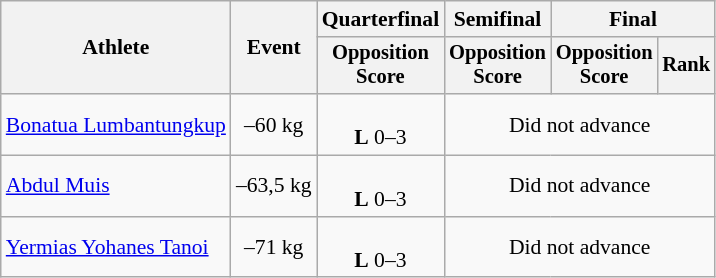<table class="wikitable" style="font-size:90%">
<tr align="center">
<th rowspan="2">Athlete</th>
<th rowspan="2">Event</th>
<th>Quarterfinal</th>
<th>Semifinal</th>
<th colspan=2>Final</th>
</tr>
<tr style="font-size:95%",  align="center">
<th>Opposition<br>Score</th>
<th>Opposition<br>Score</th>
<th>Opposition<br>Score</th>
<th>Rank</th>
</tr>
<tr align="center">
<td align=left><a href='#'>Bonatua Lumbantungkup</a></td>
<td>–60 kg</td>
<td><br><strong>L</strong> 0–3</td>
<td colspan="3">Did not advance</td>
</tr>
<tr align="center">
<td align=left><a href='#'>Abdul Muis</a></td>
<td>–63,5 kg</td>
<td><br><strong>L</strong> 0–3</td>
<td colspan="3">Did not advance</td>
</tr>
<tr align="center">
<td align=left><a href='#'>Yermias Yohanes Tanoi</a></td>
<td>–71 kg</td>
<td><br><strong>L</strong> 0–3</td>
<td colspan="3">Did not advance</td>
</tr>
</table>
